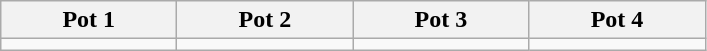<table class="wikitable">
<tr>
<th width=110>Pot 1</th>
<th width=110>Pot 2</th>
<th width=110>Pot 3</th>
<th width=110>Pot 4</th>
</tr>
<tr>
<td valign=top></td>
<td valign=top></td>
<td valign=top></td>
<td valign=top></td>
</tr>
</table>
